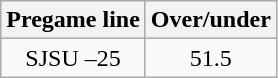<table class="wikitable">
<tr align="center">
<th style=>Pregame line</th>
<th style=>Over/under</th>
</tr>
<tr align="center">
<td>SJSU –25</td>
<td>51.5</td>
</tr>
</table>
